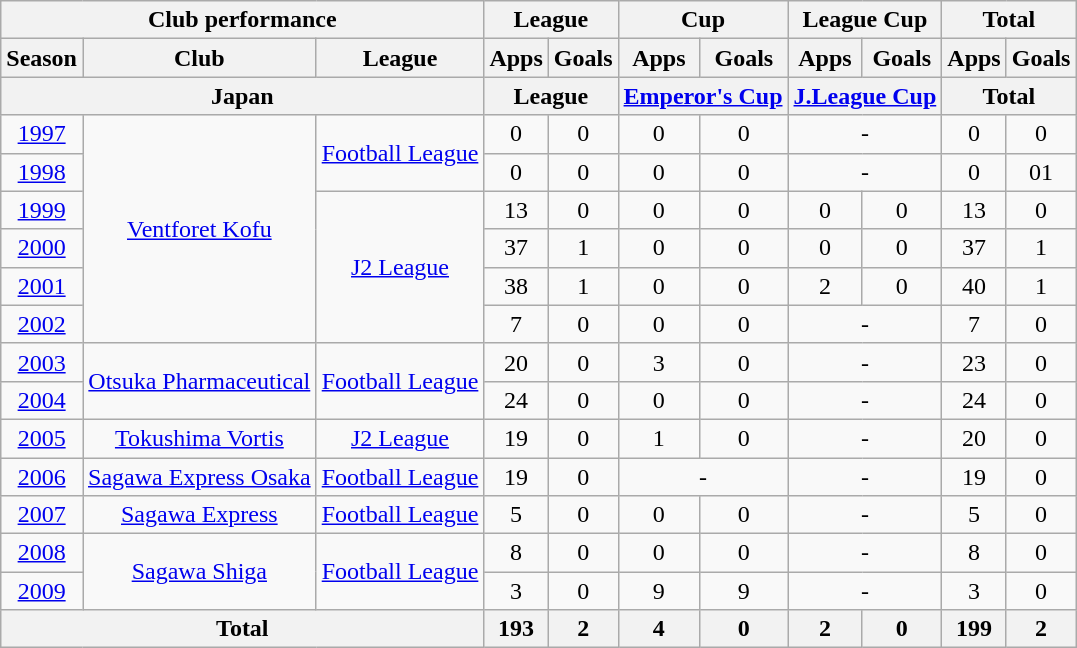<table class="wikitable" style="text-align:center;">
<tr>
<th colspan=3>Club performance</th>
<th colspan=2>League</th>
<th colspan=2>Cup</th>
<th colspan=2>League Cup</th>
<th colspan=2>Total</th>
</tr>
<tr>
<th>Season</th>
<th>Club</th>
<th>League</th>
<th>Apps</th>
<th>Goals</th>
<th>Apps</th>
<th>Goals</th>
<th>Apps</th>
<th>Goals</th>
<th>Apps</th>
<th>Goals</th>
</tr>
<tr>
<th colspan=3>Japan</th>
<th colspan=2>League</th>
<th colspan=2><a href='#'>Emperor's Cup</a></th>
<th colspan=2><a href='#'>J.League Cup</a></th>
<th colspan=2>Total</th>
</tr>
<tr>
<td><a href='#'>1997</a></td>
<td rowspan="6"><a href='#'>Ventforet Kofu</a></td>
<td rowspan="2"><a href='#'>Football League</a></td>
<td>0</td>
<td>0</td>
<td>0</td>
<td>0</td>
<td colspan="2">-</td>
<td>0</td>
<td>0</td>
</tr>
<tr>
<td><a href='#'>1998</a></td>
<td>0</td>
<td>0</td>
<td>0</td>
<td>0</td>
<td colspan="2">-</td>
<td>0</td>
<td>01</td>
</tr>
<tr>
<td><a href='#'>1999</a></td>
<td rowspan="4"><a href='#'>J2 League</a></td>
<td>13</td>
<td>0</td>
<td>0</td>
<td>0</td>
<td>0</td>
<td>0</td>
<td>13</td>
<td>0</td>
</tr>
<tr>
<td><a href='#'>2000</a></td>
<td>37</td>
<td>1</td>
<td>0</td>
<td>0</td>
<td>0</td>
<td>0</td>
<td>37</td>
<td>1</td>
</tr>
<tr>
<td><a href='#'>2001</a></td>
<td>38</td>
<td>1</td>
<td>0</td>
<td>0</td>
<td>2</td>
<td>0</td>
<td>40</td>
<td>1</td>
</tr>
<tr>
<td><a href='#'>2002</a></td>
<td>7</td>
<td>0</td>
<td>0</td>
<td>0</td>
<td colspan="2">-</td>
<td>7</td>
<td>0</td>
</tr>
<tr>
<td><a href='#'>2003</a></td>
<td rowspan="2"><a href='#'>Otsuka Pharmaceutical</a></td>
<td rowspan="2"><a href='#'>Football League</a></td>
<td>20</td>
<td>0</td>
<td>3</td>
<td>0</td>
<td colspan="2">-</td>
<td>23</td>
<td>0</td>
</tr>
<tr>
<td><a href='#'>2004</a></td>
<td>24</td>
<td>0</td>
<td>0</td>
<td>0</td>
<td colspan="2">-</td>
<td>24</td>
<td>0</td>
</tr>
<tr>
<td><a href='#'>2005</a></td>
<td><a href='#'>Tokushima Vortis</a></td>
<td><a href='#'>J2 League</a></td>
<td>19</td>
<td>0</td>
<td>1</td>
<td>0</td>
<td colspan="2">-</td>
<td>20</td>
<td>0</td>
</tr>
<tr>
<td><a href='#'>2006</a></td>
<td><a href='#'>Sagawa Express Osaka</a></td>
<td><a href='#'>Football League</a></td>
<td>19</td>
<td>0</td>
<td colspan="2">-</td>
<td colspan="2">-</td>
<td>19</td>
<td>0</td>
</tr>
<tr>
<td><a href='#'>2007</a></td>
<td><a href='#'>Sagawa Express</a></td>
<td><a href='#'>Football League</a></td>
<td>5</td>
<td>0</td>
<td>0</td>
<td>0</td>
<td colspan="2">-</td>
<td>5</td>
<td>0</td>
</tr>
<tr>
<td><a href='#'>2008</a></td>
<td rowspan="2"><a href='#'>Sagawa Shiga</a></td>
<td rowspan="2"><a href='#'>Football League</a></td>
<td>8</td>
<td>0</td>
<td>0</td>
<td>0</td>
<td colspan="2">-</td>
<td>8</td>
<td>0</td>
</tr>
<tr>
<td><a href='#'>2009</a></td>
<td>3</td>
<td>0</td>
<td>9</td>
<td>9</td>
<td colspan="2">-</td>
<td>3</td>
<td>0</td>
</tr>
<tr>
<th colspan=3>Total</th>
<th>193</th>
<th>2</th>
<th>4</th>
<th>0</th>
<th>2</th>
<th>0</th>
<th>199</th>
<th>2</th>
</tr>
</table>
